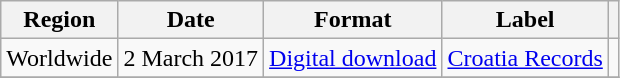<table class=wikitable>
<tr>
<th>Region</th>
<th>Date</th>
<th>Format</th>
<th>Label</th>
<th></th>
</tr>
<tr>
<td>Worldwide</td>
<td>2 March 2017</td>
<td><a href='#'>Digital download</a></td>
<td><a href='#'>Croatia Records</a></td>
<td></td>
</tr>
<tr>
</tr>
</table>
